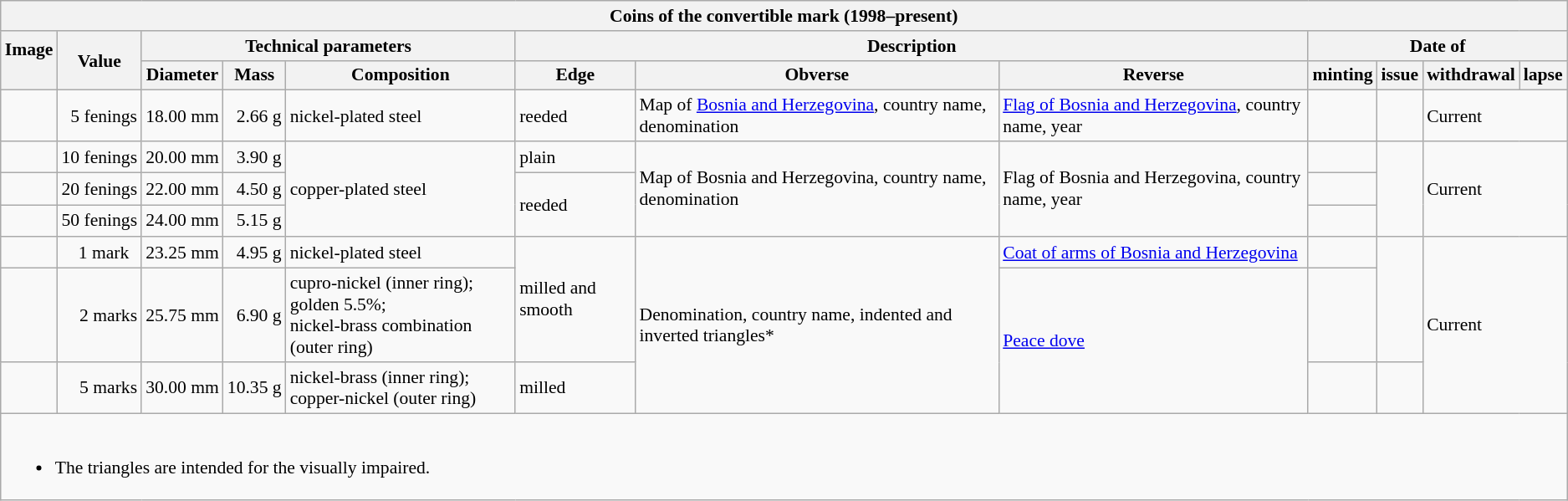<table class="wikitable collapsible" style="font-size: 90%">
<tr>
<th colspan="13">Coins of the convertible mark (1998–present)</th>
</tr>
<tr>
<th rowspan="2">Image<br> </th>
<th rowspan="2">Value</th>
<th colspan="3">Technical parameters</th>
<th colspan="3">Description</th>
<th colspan="4">Date of</th>
</tr>
<tr>
<th>Diameter</th>
<th>Mass</th>
<th>Composition</th>
<th>Edge</th>
<th>Obverse</th>
<th>Reverse</th>
<th>minting</th>
<th>issue</th>
<th>withdrawal</th>
<th>lapse</th>
</tr>
<tr>
<td style="text-align:center; font-weight:bold; font-size:110%;" background="#000"><span> </span></td>
<td style="text-align:right">5 fenings</td>
<td>18.00 mm</td>
<td style="text-align:right">2.66 g</td>
<td>nickel-plated steel</td>
<td>reeded</td>
<td>Map of <a href='#'>Bosnia and Herzegovina</a>, country name, denomination</td>
<td><a href='#'>Flag of Bosnia and Herzegovina</a>, country name, year</td>
<td></td>
<td></td>
<td colspan="2">Current</td>
</tr>
<tr>
<td style="text-align:center; font-weight:bold; font-size:110%;" background="#000"><span> </span></td>
<td style="text-align:right">10 fenings</td>
<td>20.00 mm</td>
<td style="text-align:right">3.90 g</td>
<td rowspan="3">copper-plated steel</td>
<td>plain</td>
<td rowspan="3">Map of Bosnia and Herzegovina, country name, denomination</td>
<td rowspan="3">Flag of Bosnia and Herzegovina, country name, year</td>
<td></td>
<td rowspan="3"></td>
<td rowspan="3" colspan="2">Current</td>
</tr>
<tr>
<td style="text-align:center; font-weight:bold; font-size:110%;" background="#000"><span> </span></td>
<td style="text-align:right">20 fenings</td>
<td>22.00 mm</td>
<td style="text-align:right">4.50 g</td>
<td rowspan="2">reeded</td>
<td></td>
</tr>
<tr>
<td style="text-align:center; font-weight:bold; font-size:110%;" background="#000"><span> </span></td>
<td>50 fenings</td>
<td>24.00 mm</td>
<td style="text-align:right">5.15 g</td>
<td></td>
</tr>
<tr>
<td style="text-align:center; font-weight:bold; font-size:110%;" background="#000"><span> </span></td>
<td style="text-align:right">1 mark  </td>
<td>23.25 mm</td>
<td style="text-align:right">4.95 g</td>
<td>nickel-plated steel</td>
<td rowspan="2">milled and smooth</td>
<td rowspan="3">Denomination, country name, indented and inverted triangles*</td>
<td><a href='#'>Coat of arms of Bosnia and Herzegovina</a></td>
<td></td>
<td rowspan="2"></td>
<td rowspan="3" colspan="2">Current</td>
</tr>
<tr>
<td style="text-align:center; font-weight:bold; font-size:110%;" background="#000"><span> </span></td>
<td style="text-align:right">2 marks</td>
<td>25.75 mm</td>
<td style="text-align:right">6.90 g</td>
<td>cupro-nickel (inner ring);<br>golden 5.5%;<br>nickel-brass combination (outer ring)</td>
<td rowspan="2"><a href='#'>Peace dove</a></td>
<td></td>
</tr>
<tr>
<td style="text-align:center; font-weight:bold; font-size:110%;" background="#000"><span> </span></td>
<td style="text-align:right">5 marks</td>
<td>30.00 mm</td>
<td style="text-align:right">10.35 g</td>
<td>nickel-brass (inner ring);<br>copper-nickel (outer ring)</td>
<td>milled</td>
<td></td>
<td></td>
</tr>
<tr>
<td colspan="16"><br><ul><li>The triangles are intended for the visually impaired.</li></ul></td>
</tr>
</table>
